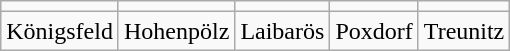<table class="wikitable">
<tr>
<td></td>
<td></td>
<td></td>
<td></td>
<td></td>
</tr>
<tr>
<td>Königsfeld</td>
<td>Hohenpölz</td>
<td>Laibarös</td>
<td>Poxdorf</td>
<td>Treunitz</td>
</tr>
</table>
